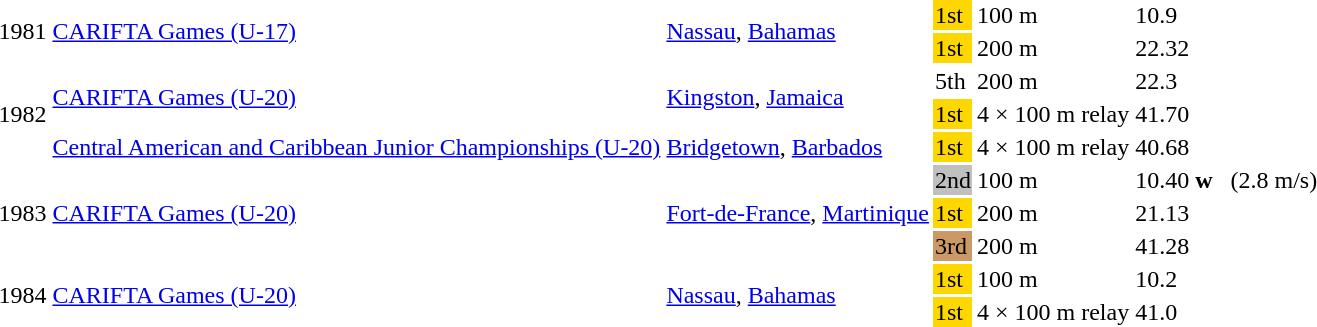<table>
<tr>
<td rowspan = "2">1981</td>
<td rowspan = "2"><a href='#'>CARIFTA Games (U-17)</a></td>
<td rowspan = "2"><a href='#'>Nassau</a>, <a href='#'>Bahamas</a></td>
<td bgcolor=gold>1st</td>
<td>100 m</td>
<td>10.9</td>
</tr>
<tr>
<td bgcolor=gold>1st</td>
<td>200 m</td>
<td>22.32</td>
</tr>
<tr>
<td rowspan = "3">1982</td>
<td rowspan = "2"><a href='#'>CARIFTA Games (U-20)</a></td>
<td rowspan = "2"><a href='#'>Kingston</a>, <a href='#'>Jamaica</a></td>
<td>5th</td>
<td>200 m</td>
<td>22.3</td>
</tr>
<tr>
<td bgcolor=gold>1st</td>
<td>4 × 100 m relay</td>
<td>41.70</td>
</tr>
<tr>
<td><a href='#'>Central American and Caribbean Junior Championships (U-20)</a></td>
<td><a href='#'>Bridgetown</a>, <a href='#'>Barbados</a></td>
<td bgcolor=gold>1st</td>
<td>4 × 100 m relay</td>
<td>40.68</td>
</tr>
<tr>
<td rowspan = "3">1983</td>
<td rowspan = "3"><a href='#'>CARIFTA Games (U-20)</a></td>
<td rowspan = "3"><a href='#'>Fort-de-France</a>, <a href='#'>Martinique</a></td>
<td bgcolor=silver>2nd</td>
<td>100 m</td>
<td>10.40 <strong>w</strong>   (2.8 m/s)</td>
</tr>
<tr>
<td bgcolor=gold>1st</td>
<td>200 m</td>
<td>21.13</td>
</tr>
<tr>
<td bgcolor=cc9966>3rd</td>
<td>200 m</td>
<td>41.28</td>
</tr>
<tr>
<td rowspan = "2">1984</td>
<td rowspan = "2"><a href='#'>CARIFTA Games (U-20)</a></td>
<td rowspan = "2"><a href='#'>Nassau</a>, <a href='#'>Bahamas</a></td>
<td bgcolor=gold>1st</td>
<td>100 m</td>
<td>10.2</td>
</tr>
<tr>
<td bgcolor=gold>1st</td>
<td>4 × 100 m relay</td>
<td>41.0</td>
</tr>
</table>
